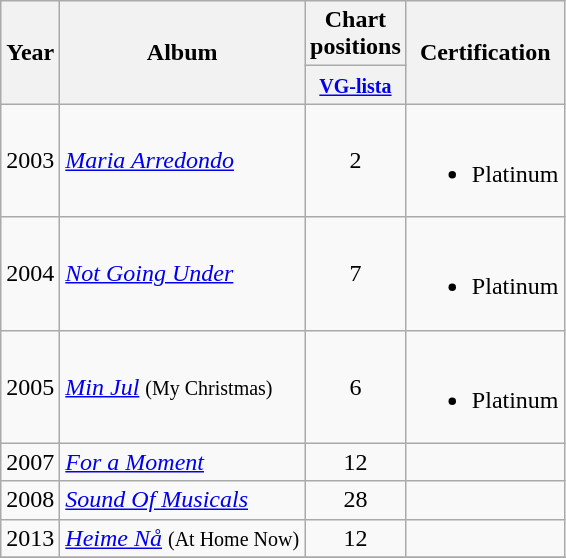<table class="wikitable">
<tr>
<th rowspan="2">Year</th>
<th rowspan="2">Album</th>
<th colspan="1">Chart positions</th>
<th rowspan="2">Certification</th>
</tr>
<tr>
<th width="30"><small><a href='#'>VG-lista</a></small></th>
</tr>
<tr>
<td align="center">2003</td>
<td><em><a href='#'>Maria Arredondo</a></em></td>
<td align="center">2</td>
<td><br><ul><li>Platinum</li></ul></td>
</tr>
<tr>
<td align="center">2004</td>
<td><em><a href='#'>Not Going Under</a></em></td>
<td align="center">7</td>
<td><br><ul><li>Platinum</li></ul></td>
</tr>
<tr>
<td align="center">2005</td>
<td><em><a href='#'>Min Jul</a></em> <small>(My Christmas)</small></td>
<td align="center">6</td>
<td><br><ul><li>Platinum</li></ul></td>
</tr>
<tr>
<td align="center">2007</td>
<td><em><a href='#'>For a Moment</a></em></td>
<td align="center">12</td>
<td></td>
</tr>
<tr>
<td align="center">2008</td>
<td><em><a href='#'>Sound Of Musicals</a></em></td>
<td align="center">28</td>
<td></td>
</tr>
<tr>
<td align="center">2013</td>
<td><em><a href='#'>Heime Nå</a></em> <small>(At Home Now)</small></td>
<td align="center">12</td>
<td></td>
</tr>
<tr>
</tr>
</table>
